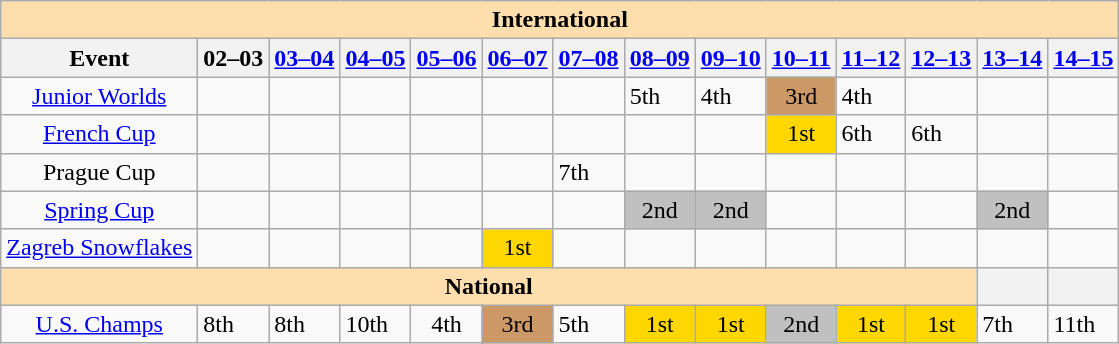<table class="wikitable">
<tr>
<th colspan="17" style="background-color: #ffdead; " align="center"><strong>International</strong></th>
</tr>
<tr>
<th>Event</th>
<th>02–03</th>
<th><a href='#'>03–04</a></th>
<th><a href='#'>04–05</a></th>
<th><a href='#'>05–06</a></th>
<th><a href='#'>06–07</a></th>
<th><a href='#'>07–08</a></th>
<th><a href='#'>08–09</a></th>
<th><a href='#'>09&#x2013;10</a></th>
<th><a href='#'>10&#x2013;11</a></th>
<th><a href='#'>11&#x2013;12</a></th>
<th><a href='#'>12&#x2013;13</a></th>
<th><a href='#'>13&#x2013;14</a></th>
<th><a href='#'>14&#x2013;15</a></th>
</tr>
<tr>
<td align="center"><a href='#'>Junior Worlds</a></td>
<td align="center"></td>
<td></td>
<td></td>
<td align="center"></td>
<td align="center"></td>
<td align="center"></td>
<td>5th</td>
<td>4th</td>
<td align="center" bgcolor="cc9966">3rd</td>
<td>4th</td>
<td></td>
<td></td>
<td></td>
</tr>
<tr>
<td align="center"><a href='#'>French Cup</a></td>
<td align="center"></td>
<td></td>
<td></td>
<td align="center"></td>
<td></td>
<td></td>
<td></td>
<td></td>
<td align="center" bgcolor="gold">1st</td>
<td>6th</td>
<td>6th</td>
<td></td>
<td></td>
</tr>
<tr>
<td align="center">Prague Cup</td>
<td align="center"></td>
<td></td>
<td></td>
<td align="center"></td>
<td></td>
<td>7th</td>
<td></td>
<td></td>
<td></td>
<td></td>
<td></td>
<td></td>
<td></td>
</tr>
<tr>
<td align="center"><a href='#'>Spring Cup</a></td>
<td align="center"></td>
<td></td>
<td></td>
<td align="center"></td>
<td></td>
<td></td>
<td bgcolor="silver" align="center">2nd</td>
<td bgcolor="silver" align="center">2nd</td>
<td></td>
<td></td>
<td></td>
<td bgcolor="silver" align="center">2nd</td>
<td></td>
</tr>
<tr>
<td align="center"><a href='#'>Zagreb Snowflakes</a></td>
<td></td>
<td></td>
<td></td>
<td></td>
<td align="center" bgcolor="gold">1st</td>
<td></td>
<td></td>
<td></td>
<td></td>
<td></td>
<td></td>
<td></td>
<td></td>
</tr>
<tr>
<th colspan="12" style="background-color: #ffdead; " align="center"><strong>National</strong></th>
<th></th>
<th></th>
</tr>
<tr>
<td align="center"><a href='#'>U.S. Champs</a></td>
<td>8th</td>
<td>8th</td>
<td>10th</td>
<td align="center">4th</td>
<td align="center" bgcolor="cc9966">3rd</td>
<td>5th</td>
<td align="center" bgcolor="gold">1st</td>
<td align="center" bgcolor="gold">1st</td>
<td bgcolor="silver" align="center">2nd</td>
<td align="center" bgcolor="gold">1st</td>
<td align="center" bgcolor="gold">1st</td>
<td>7th</td>
<td>11th</td>
</tr>
</table>
